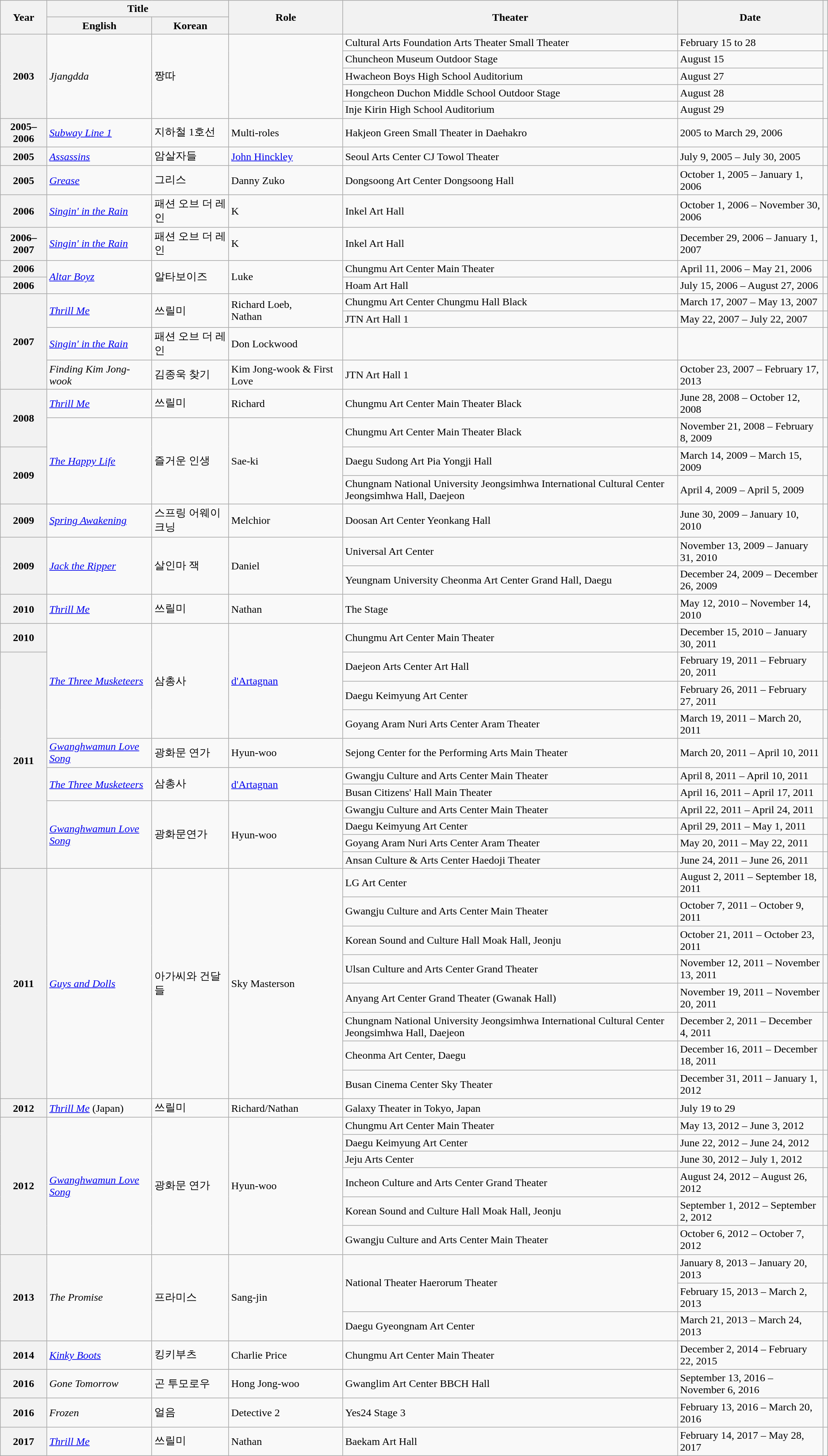<table class="wikitable plainrowheaders sortable">
<tr>
<th rowspan="2" scope="col">Year</th>
<th colspan="2" scope="col">Title</th>
<th rowspan="2" scope="col">Role</th>
<th rowspan="2" scope="col">Theater</th>
<th rowspan="2" scope="col" class="sortable">Date</th>
<th rowspan="2" scope="col" class="unsortable"></th>
</tr>
<tr>
<th>English</th>
<th>Korean</th>
</tr>
<tr>
<th scope="row" rowspan="5">2003</th>
<td rowspan="5"><em>Jjangdda</em></td>
<td rowspan="5">짱따</td>
<td rowspan="5"></td>
<td>Cultural Arts Foundation Arts Theater Small Theater</td>
<td>February 15 to 28</td>
<td></td>
</tr>
<tr>
<td>Chuncheon Museum Outdoor Stage</td>
<td>August 15</td>
<td rowspan="4"></td>
</tr>
<tr>
<td>Hwacheon Boys High School Auditorium</td>
<td>August 27</td>
</tr>
<tr>
<td>Hongcheon Duchon Middle School Outdoor Stage</td>
<td>August 28</td>
</tr>
<tr>
<td>Inje Kirin High School Auditorium</td>
<td>August 29</td>
</tr>
<tr>
<th scope="row">2005–2006</th>
<td><em><a href='#'>Subway Line 1</a></em></td>
<td>지하철 1호선</td>
<td>Multi-roles</td>
<td>Hakjeon Green Small Theater in Daehakro</td>
<td>2005 to March 29, 2006</td>
<td></td>
</tr>
<tr>
<th scope="row">2005</th>
<td><em><a href='#'>Assassins</a></em></td>
<td>암살자들</td>
<td><a href='#'>John Hinckley</a></td>
<td>Seoul Arts Center CJ Towol Theater</td>
<td>July 9, 2005 – July 30, 2005</td>
<td></td>
</tr>
<tr>
<th scope="row">2005</th>
<td><em><a href='#'>Grease</a></em></td>
<td>그리스</td>
<td>Danny Zuko</td>
<td>Dongsoong Art Center Dongsoong Hall</td>
<td>October 1, 2005 – January 1, 2006</td>
<td></td>
</tr>
<tr>
<th scope="row">2006</th>
<td><em><a href='#'>Singin' in the Rain</a></em></td>
<td>패션 오브 더 레인</td>
<td>K</td>
<td>Inkel Art Hall</td>
<td>October 1, 2006 – November 30, 2006</td>
<td></td>
</tr>
<tr>
<th scope="row">2006–2007</th>
<td><em><a href='#'>Singin' in the Rain</a></em></td>
<td>패션 오브 더 레인</td>
<td>K</td>
<td>Inkel Art Hall</td>
<td>December 29, 2006 – January 1, 2007</td>
<td></td>
</tr>
<tr>
<th scope="row">2006</th>
<td rowspan="2"><em><a href='#'>Altar Boyz</a></em></td>
<td rowspan="2">알타보이즈</td>
<td rowspan="2">Luke</td>
<td>Chungmu Art Center Main Theater</td>
<td>April 11, 2006 – May 21, 2006</td>
<td></td>
</tr>
<tr>
<th scope="row">2006</th>
<td>Hoam Art Hall</td>
<td>July 15, 2006 – August 27, 2006</td>
<td></td>
</tr>
<tr>
<th scope="row" rowspan="4">2007</th>
<td rowspan="2"><em><a href='#'>Thrill Me</a></em></td>
<td rowspan="2">쓰릴미</td>
<td rowspan="2">Richard Loeb,<br>Nathan</td>
<td>Chungmu Art Center Chungmu Hall Black</td>
<td>March 17, 2007 – May 13, 2007</td>
<td></td>
</tr>
<tr>
<td>JTN Art Hall 1</td>
<td>May 22, 2007 – July 22, 2007</td>
<td></td>
</tr>
<tr>
<td><em><a href='#'>Singin' in the Rain</a></em></td>
<td>패션 오브 더 레인</td>
<td>Don Lockwood</td>
<td></td>
<td></td>
<td></td>
</tr>
<tr>
<td><em>Finding Kim Jong-wook</em></td>
<td>김종욱 찾기</td>
<td>Kim Jong-wook & First Love</td>
<td>JTN Art Hall 1</td>
<td>October 23, 2007 – February 17, 2013</td>
<td></td>
</tr>
<tr>
<th scope="row" rowspan="2">2008</th>
<td><em><a href='#'>Thrill Me</a></em></td>
<td>쓰릴미</td>
<td>Richard</td>
<td>Chungmu Art Center Main Theater Black</td>
<td>June 28, 2008 – October 12, 2008</td>
<td></td>
</tr>
<tr>
<td rowspan="3"><em><a href='#'>The Happy Life</a></em></td>
<td rowspan="3">즐거운 인생</td>
<td rowspan="3">Sae-ki</td>
<td>Chungmu Art Center Main Theater Black</td>
<td>November 21, 2008 – February 8, 2009</td>
<td></td>
</tr>
<tr>
<th scope="row" rowspan="2">2009</th>
<td>Daegu Sudong Art Pia Yongji Hall</td>
<td>March 14, 2009 – March 15, 2009</td>
<td></td>
</tr>
<tr>
<td>Chungnam National University Jeongsimhwa International Cultural Center Jeongsimhwa Hall, Daejeon</td>
<td>April 4, 2009 – April 5, 2009</td>
<td></td>
</tr>
<tr>
<th scope="row">2009</th>
<td><em><a href='#'>Spring Awakening</a></em></td>
<td>스프링 어웨이크닝</td>
<td>Melchior</td>
<td>Doosan Art Center Yeonkang Hall</td>
<td>June 30, 2009 – January 10, 2010</td>
<td></td>
</tr>
<tr>
<th scope="row" rowspan="2">2009</th>
<td rowspan="2"><em><a href='#'>Jack the Ripper</a></em></td>
<td rowspan="2">살인마 잭</td>
<td rowspan="2">Daniel</td>
<td>Universal Art Center</td>
<td>November 13, 2009 – January 31, 2010</td>
<td></td>
</tr>
<tr>
<td>Yeungnam University Cheonma Art Center Grand Hall, Daegu</td>
<td>December 24, 2009 – December 26, 2009</td>
<td></td>
</tr>
<tr>
<th scope="row">2010</th>
<td><em><a href='#'>Thrill Me</a></em></td>
<td>쓰릴미</td>
<td>Nathan</td>
<td>The Stage</td>
<td>May 12, 2010 – November 14, 2010</td>
<td></td>
</tr>
<tr>
<th scope="row">2010</th>
<td rowspan="4"><em><a href='#'>The Three Musketeers</a></em></td>
<td rowspan="4">삼총사</td>
<td rowspan="4"><a href='#'>d'Artagnan</a></td>
<td>Chungmu Art Center Main Theater</td>
<td>December 15, 2010 – January 30, 2011</td>
<td></td>
</tr>
<tr>
<th scope="row" rowspan="10">2011</th>
<td>Daejeon Arts Center Art Hall</td>
<td>February 19, 2011 – February 20, 2011</td>
<td></td>
</tr>
<tr>
<td>Daegu Keimyung Art Center</td>
<td>February 26, 2011 – February 27, 2011</td>
<td></td>
</tr>
<tr>
<td>Goyang Aram Nuri Arts Center Aram Theater</td>
<td>March 19, 2011 – March 20, 2011</td>
<td></td>
</tr>
<tr>
<td><em><a href='#'>Gwanghwamun Love Song</a></em></td>
<td>광화문 연가</td>
<td>Hyun-woo</td>
<td>Sejong Center for the Performing Arts Main Theater</td>
<td>March 20, 2011 – April 10, 2011</td>
<td></td>
</tr>
<tr>
<td rowspan="2"><em><a href='#'>The Three Musketeers</a></em></td>
<td rowspan="2">삼총사</td>
<td rowspan="2"><a href='#'>d'Artagnan</a></td>
<td>Gwangju Culture and Arts Center Main Theater</td>
<td>April 8, 2011 – April 10, 2011</td>
<td></td>
</tr>
<tr>
<td>Busan Citizens' Hall Main Theater</td>
<td>April 16, 2011 – April 17, 2011</td>
<td></td>
</tr>
<tr>
<td rowspan="4"><em><a href='#'>Gwanghwamun Love Song</a></em></td>
<td rowspan="4">광화문연가</td>
<td rowspan="4">Hyun-woo</td>
<td>Gwangju Culture and Arts Center Main Theater</td>
<td>April 22, 2011 – April 24, 2011</td>
<td></td>
</tr>
<tr>
<td>Daegu Keimyung Art Center</td>
<td>April 29, 2011 – May 1, 2011</td>
<td></td>
</tr>
<tr>
<td>Goyang Aram Nuri Arts Center Aram Theater</td>
<td>May 20, 2011 – May 22, 2011</td>
<td></td>
</tr>
<tr>
<td>Ansan Culture & Arts Center Haedoji Theater</td>
<td>June 24, 2011 – June 26, 2011</td>
<td></td>
</tr>
<tr>
<th scope="row" rowspan="8">2011</th>
<td rowspan="8"><em><a href='#'>Guys and Dolls</a></em></td>
<td rowspan="8">아가씨와 건달들</td>
<td rowspan="8">Sky Masterson</td>
<td>LG Art Center</td>
<td>August 2, 2011 – September 18, 2011</td>
<td></td>
</tr>
<tr>
<td>Gwangju Culture and Arts Center Main Theater</td>
<td>October 7, 2011 – October 9, 2011</td>
<td></td>
</tr>
<tr>
<td>Korean Sound and Culture Hall Moak Hall, Jeonju</td>
<td>October 21, 2011 – October 23, 2011</td>
<td></td>
</tr>
<tr>
<td>Ulsan Culture and Arts Center Grand Theater</td>
<td>November 12, 2011 – November 13, 2011</td>
<td></td>
</tr>
<tr>
<td>Anyang Art Center Grand Theater (Gwanak Hall)</td>
<td>November 19, 2011 – November 20, 2011</td>
<td></td>
</tr>
<tr>
<td>Chungnam National University Jeongsimhwa International Cultural Center Jeongsimhwa Hall, Daejeon</td>
<td>December 2, 2011 – December 4, 2011</td>
<td></td>
</tr>
<tr>
<td>Cheonma Art Center, Daegu</td>
<td>December 16, 2011 – December 18, 2011</td>
<td></td>
</tr>
<tr>
<td>Busan Cinema Center Sky Theater</td>
<td>December 31, 2011 – January 1, 2012</td>
<td></td>
</tr>
<tr>
<th scope="row">2012</th>
<td><em><a href='#'>Thrill Me</a></em> (Japan)</td>
<td>쓰릴미</td>
<td>Richard/Nathan</td>
<td>Galaxy Theater in Tokyo, Japan</td>
<td>July 19 to 29</td>
<td></td>
</tr>
<tr>
<th scope="row" rowspan="6">2012</th>
<td rowspan="6"><em><a href='#'>Gwanghwamun Love Song</a></em></td>
<td rowspan="6">광화문 연가</td>
<td rowspan="6">Hyun-woo</td>
<td>Chungmu Art Center Main Theater</td>
<td>May 13, 2012 – June 3, 2012</td>
<td></td>
</tr>
<tr>
<td>Daegu Keimyung Art Center</td>
<td>June 22, 2012 – June 24, 2012</td>
<td></td>
</tr>
<tr>
<td>Jeju Arts Center</td>
<td>June 30, 2012 – July 1, 2012</td>
<td></td>
</tr>
<tr>
<td>Incheon Culture and Arts Center Grand Theater</td>
<td>August 24, 2012 – August 26, 2012</td>
<td></td>
</tr>
<tr>
<td>Korean Sound and Culture Hall Moak Hall, Jeonju</td>
<td>September 1, 2012 – September 2, 2012</td>
<td></td>
</tr>
<tr>
<td>Gwangju Culture and Arts Center Main Theater</td>
<td>October 6, 2012 – October 7, 2012</td>
<td></td>
</tr>
<tr>
<th scope="row" rowspan="3">2013</th>
<td rowspan="3"><em>The Promise</em></td>
<td rowspan="3">프라미스</td>
<td rowspan="3">Sang-jin</td>
<td rowspan="2">National Theater Haerorum Theater</td>
<td>January 8, 2013 – January 20, 2013</td>
<td></td>
</tr>
<tr>
<td>February 15, 2013 – March 2, 2013</td>
<td></td>
</tr>
<tr>
<td>Daegu Gyeongnam Art Center</td>
<td>March 21, 2013 – March 24, 2013</td>
<td></td>
</tr>
<tr>
<th scope="row">2014</th>
<td><em><a href='#'>Kinky Boots</a></em></td>
<td>킹키부츠</td>
<td>Charlie Price</td>
<td>Chungmu Art Center Main Theater</td>
<td>December 2, 2014 – February 22, 2015</td>
<td></td>
</tr>
<tr>
<th scope="row">2016</th>
<td><em>Gone Tomorrow</em></td>
<td>곤 투모로우</td>
<td>Hong Jong-woo</td>
<td>Gwanglim Art Center BBCH Hall</td>
<td>September 13, 2016 – November 6, 2016</td>
<td></td>
</tr>
<tr>
<th scope="row">2016</th>
<td><em>Frozen</em></td>
<td>얼음</td>
<td>Detective 2</td>
<td>Yes24 Stage 3</td>
<td>February 13, 2016 – March 20, 2016</td>
<td></td>
</tr>
<tr>
<th scope="row">2017</th>
<td><em><a href='#'>Thrill Me</a></em></td>
<td>쓰릴미</td>
<td>Nathan</td>
<td>Baekam Art Hall</td>
<td>February 14, 2017 – May 28, 2017</td>
<td></td>
</tr>
</table>
